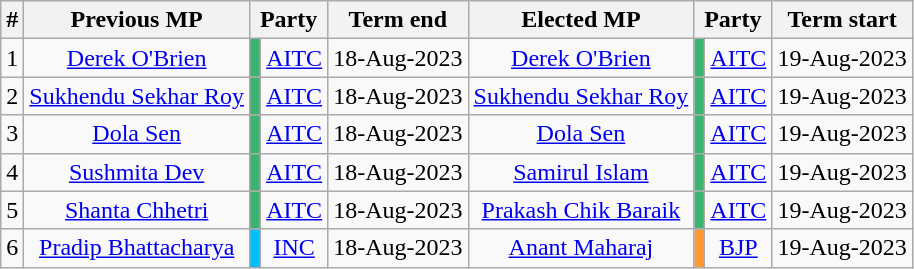<table class="wikitable" style="text-align:center;">
<tr>
<th>#</th>
<th>Previous MP</th>
<th colspan="2">Party</th>
<th>Term end</th>
<th>Elected MP</th>
<th colspan="2">Party</th>
<th>Term start</th>
</tr>
<tr>
<td>1</td>
<td><a href='#'>Derek O'Brien</a></td>
<td bgcolor=#3CB371></td>
<td><a href='#'>AITC</a></td>
<td>18-Aug-2023</td>
<td><a href='#'>Derek O'Brien</a></td>
<td bgcolor=#3CB371></td>
<td><a href='#'>AITC</a></td>
<td>19-Aug-2023</td>
</tr>
<tr>
<td>2</td>
<td><a href='#'>Sukhendu Sekhar Roy</a></td>
<td bgcolor=#3CB371></td>
<td><a href='#'>AITC</a></td>
<td>18-Aug-2023</td>
<td><a href='#'>Sukhendu Sekhar Roy</a></td>
<td bgcolor=#3CB371></td>
<td><a href='#'>AITC</a></td>
<td>19-Aug-2023</td>
</tr>
<tr>
<td>3</td>
<td><a href='#'>Dola Sen</a></td>
<td bgcolor=#3CB371></td>
<td><a href='#'>AITC</a></td>
<td>18-Aug-2023</td>
<td><a href='#'>Dola Sen</a></td>
<td bgcolor=#3CB371></td>
<td><a href='#'>AITC</a></td>
<td>19-Aug-2023</td>
</tr>
<tr>
<td>4</td>
<td><a href='#'>Sushmita Dev</a></td>
<td bgcolor=#3CB371></td>
<td><a href='#'>AITC</a></td>
<td>18-Aug-2023</td>
<td><a href='#'>Samirul Islam</a></td>
<td bgcolor=#3CB371></td>
<td><a href='#'>AITC</a></td>
<td>19-Aug-2023</td>
</tr>
<tr>
<td>5</td>
<td><a href='#'>Shanta Chhetri</a></td>
<td bgcolor=#3CB371></td>
<td><a href='#'>AITC</a></td>
<td>18-Aug-2023</td>
<td><a href='#'>Prakash Chik Baraik</a></td>
<td bgcolor=#3CB371></td>
<td><a href='#'>AITC</a></td>
<td>19-Aug-2023</td>
</tr>
<tr>
<td>6</td>
<td><a href='#'>Pradip Bhattacharya</a></td>
<td bgcolor=#00BFFF></td>
<td><a href='#'>INC</a></td>
<td>18-Aug-2023</td>
<td><a href='#'>Anant Maharaj</a></td>
<td bgcolor=#FF9933></td>
<td><a href='#'>BJP</a></td>
<td>19-Aug-2023</td>
</tr>
</table>
